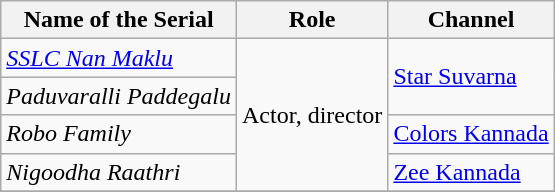<table class="wikitable">
<tr>
<th>Name of the Serial</th>
<th>Role</th>
<th>Channel</th>
</tr>
<tr>
<td><em><a href='#'>SSLC Nan Maklu</a></em></td>
<td rowspan="4">Actor, director</td>
<td rowspan="2"><a href='#'>Star Suvarna</a></td>
</tr>
<tr>
<td><em>Paduvaralli Paddegalu</em></td>
</tr>
<tr>
<td><em>Robo Family</em></td>
<td><a href='#'>Colors Kannada</a></td>
</tr>
<tr>
<td><em>Nigoodha Raathri</em></td>
<td><a href='#'>Zee Kannada</a></td>
</tr>
<tr>
</tr>
</table>
